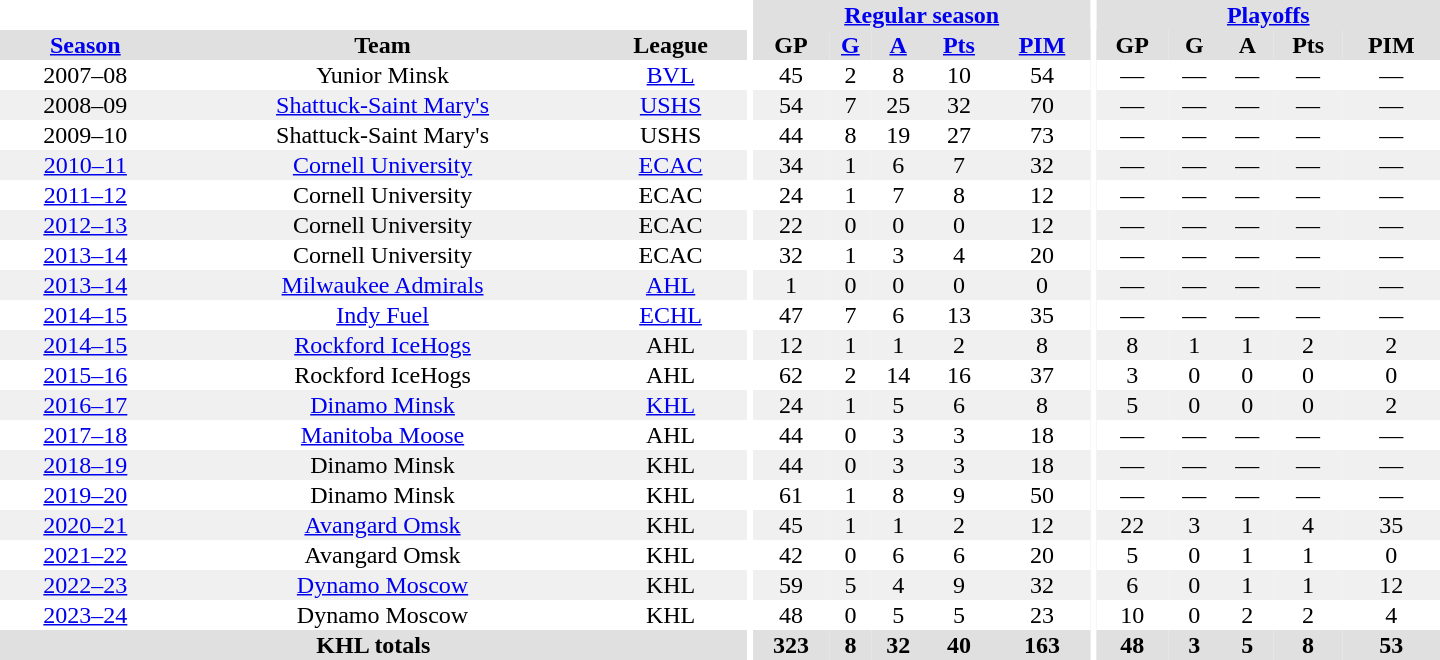<table border="0" cellpadding="1" cellspacing="0" style="text-align:center; width:60em">
<tr bgcolor="#e0e0e0">
<th colspan="3" bgcolor="#ffffff"></th>
<th rowspan="99" bgcolor="#ffffff"></th>
<th colspan="5"><a href='#'>Regular season</a></th>
<th rowspan="99" bgcolor="#ffffff"></th>
<th colspan="5"><a href='#'>Playoffs</a></th>
</tr>
<tr bgcolor="#e0e0e0">
<th><a href='#'>Season</a></th>
<th>Team</th>
<th>League</th>
<th>GP</th>
<th><a href='#'>G</a></th>
<th><a href='#'>A</a></th>
<th><a href='#'>Pts</a></th>
<th><a href='#'>PIM</a></th>
<th>GP</th>
<th>G</th>
<th>A</th>
<th>Pts</th>
<th>PIM</th>
</tr>
<tr ALIGN="center">
<td>2007–08</td>
<td>Yunior Minsk</td>
<td><a href='#'>BVL</a></td>
<td>45</td>
<td>2</td>
<td>8</td>
<td>10</td>
<td>54</td>
<td>—</td>
<td>—</td>
<td>—</td>
<td>—</td>
<td>—</td>
</tr>
<tr ALIGN="center" bgcolor="#f0f0f0">
<td>2008–09</td>
<td><a href='#'>Shattuck-Saint Mary's</a></td>
<td><a href='#'>USHS</a></td>
<td>54</td>
<td>7</td>
<td>25</td>
<td>32</td>
<td>70</td>
<td>—</td>
<td>—</td>
<td>—</td>
<td>—</td>
<td>—</td>
</tr>
<tr ALIGN="center">
<td>2009–10</td>
<td>Shattuck-Saint Mary's</td>
<td>USHS</td>
<td>44</td>
<td>8</td>
<td>19</td>
<td>27</td>
<td>73</td>
<td>—</td>
<td>—</td>
<td>—</td>
<td>—</td>
<td>—</td>
</tr>
<tr ALIGN="center" bgcolor="#f0f0f0">
<td><a href='#'>2010–11</a></td>
<td><a href='#'>Cornell University</a></td>
<td><a href='#'>ECAC</a></td>
<td>34</td>
<td>1</td>
<td>6</td>
<td>7</td>
<td>32</td>
<td>—</td>
<td>—</td>
<td>—</td>
<td>—</td>
<td>—</td>
</tr>
<tr ALIGN="center">
<td><a href='#'>2011–12</a></td>
<td>Cornell University</td>
<td>ECAC</td>
<td>24</td>
<td>1</td>
<td>7</td>
<td>8</td>
<td>12</td>
<td>—</td>
<td>—</td>
<td>—</td>
<td>—</td>
<td>—</td>
</tr>
<tr ALIGN="center" bgcolor="#f0f0f0">
<td><a href='#'>2012–13</a></td>
<td>Cornell University</td>
<td>ECAC</td>
<td>22</td>
<td>0</td>
<td>0</td>
<td>0</td>
<td>12</td>
<td>—</td>
<td>—</td>
<td>—</td>
<td>—</td>
<td>—</td>
</tr>
<tr ALIGN="center">
<td><a href='#'>2013–14</a></td>
<td>Cornell University</td>
<td>ECAC</td>
<td>32</td>
<td>1</td>
<td>3</td>
<td>4</td>
<td>20</td>
<td>—</td>
<td>—</td>
<td>—</td>
<td>—</td>
<td>—</td>
</tr>
<tr ALIGN="center" bgcolor="#f0f0f0">
<td><a href='#'>2013–14</a></td>
<td><a href='#'>Milwaukee Admirals</a></td>
<td><a href='#'>AHL</a></td>
<td>1</td>
<td>0</td>
<td>0</td>
<td>0</td>
<td>0</td>
<td>—</td>
<td>—</td>
<td>—</td>
<td>—</td>
<td>—</td>
</tr>
<tr ALIGN="center">
<td><a href='#'>2014–15</a></td>
<td><a href='#'>Indy Fuel</a></td>
<td><a href='#'>ECHL</a></td>
<td>47</td>
<td>7</td>
<td>6</td>
<td>13</td>
<td>35</td>
<td>—</td>
<td>—</td>
<td>—</td>
<td>—</td>
<td>—</td>
</tr>
<tr ALIGN="center" bgcolor="#f0f0f0">
<td><a href='#'>2014–15</a></td>
<td><a href='#'>Rockford IceHogs</a></td>
<td>AHL</td>
<td>12</td>
<td>1</td>
<td>1</td>
<td>2</td>
<td>8</td>
<td>8</td>
<td>1</td>
<td>1</td>
<td>2</td>
<td>2</td>
</tr>
<tr ALIGN="center">
<td><a href='#'>2015–16</a></td>
<td>Rockford IceHogs</td>
<td>AHL</td>
<td>62</td>
<td>2</td>
<td>14</td>
<td>16</td>
<td>37</td>
<td>3</td>
<td>0</td>
<td>0</td>
<td>0</td>
<td>0</td>
</tr>
<tr ALIGN="center" bgcolor="#f0f0f0">
<td><a href='#'>2016–17</a></td>
<td><a href='#'>Dinamo Minsk</a></td>
<td><a href='#'>KHL</a></td>
<td>24</td>
<td>1</td>
<td>5</td>
<td>6</td>
<td>8</td>
<td>5</td>
<td>0</td>
<td>0</td>
<td>0</td>
<td>2</td>
</tr>
<tr ALIGN="center">
<td><a href='#'>2017–18</a></td>
<td><a href='#'>Manitoba Moose</a></td>
<td>AHL</td>
<td>44</td>
<td>0</td>
<td>3</td>
<td>3</td>
<td>18</td>
<td>—</td>
<td>—</td>
<td>—</td>
<td>—</td>
<td>—</td>
</tr>
<tr ALIGN="center" bgcolor="#f0f0f0">
<td><a href='#'>2018–19</a></td>
<td>Dinamo Minsk</td>
<td>KHL</td>
<td>44</td>
<td>0</td>
<td>3</td>
<td>3</td>
<td>18</td>
<td>—</td>
<td>—</td>
<td>—</td>
<td>—</td>
<td>—</td>
</tr>
<tr ALIGN="center">
<td><a href='#'>2019–20</a></td>
<td>Dinamo Minsk</td>
<td>KHL</td>
<td>61</td>
<td>1</td>
<td>8</td>
<td>9</td>
<td>50</td>
<td>—</td>
<td>—</td>
<td>—</td>
<td>—</td>
<td>—</td>
</tr>
<tr ALIGN="center" bgcolor="#f0f0f0">
<td><a href='#'>2020–21</a></td>
<td><a href='#'>Avangard Omsk</a></td>
<td>KHL</td>
<td>45</td>
<td>1</td>
<td>1</td>
<td>2</td>
<td>12</td>
<td>22</td>
<td>3</td>
<td>1</td>
<td>4</td>
<td>35</td>
</tr>
<tr ALIGN="center">
<td><a href='#'>2021–22</a></td>
<td>Avangard Omsk</td>
<td>KHL</td>
<td>42</td>
<td>0</td>
<td>6</td>
<td>6</td>
<td>20</td>
<td>5</td>
<td>0</td>
<td>1</td>
<td>1</td>
<td>0</td>
</tr>
<tr ALIGN="center" bgcolor="#f0f0f0">
<td><a href='#'>2022–23</a></td>
<td><a href='#'>Dynamo Moscow</a></td>
<td>KHL</td>
<td>59</td>
<td>5</td>
<td>4</td>
<td>9</td>
<td>32</td>
<td>6</td>
<td>0</td>
<td>1</td>
<td>1</td>
<td>12</td>
</tr>
<tr ALIGN="center">
<td><a href='#'>2023–24</a></td>
<td>Dynamo Moscow</td>
<td>KHL</td>
<td>48</td>
<td>0</td>
<td>5</td>
<td>5</td>
<td>23</td>
<td>10</td>
<td>0</td>
<td>2</td>
<td>2</td>
<td>4</td>
</tr>
<tr bgcolor="#e0e0e0">
<th colspan="3">KHL totals</th>
<th>323</th>
<th>8</th>
<th>32</th>
<th>40</th>
<th>163</th>
<th>48</th>
<th>3</th>
<th>5</th>
<th>8</th>
<th>53</th>
</tr>
</table>
